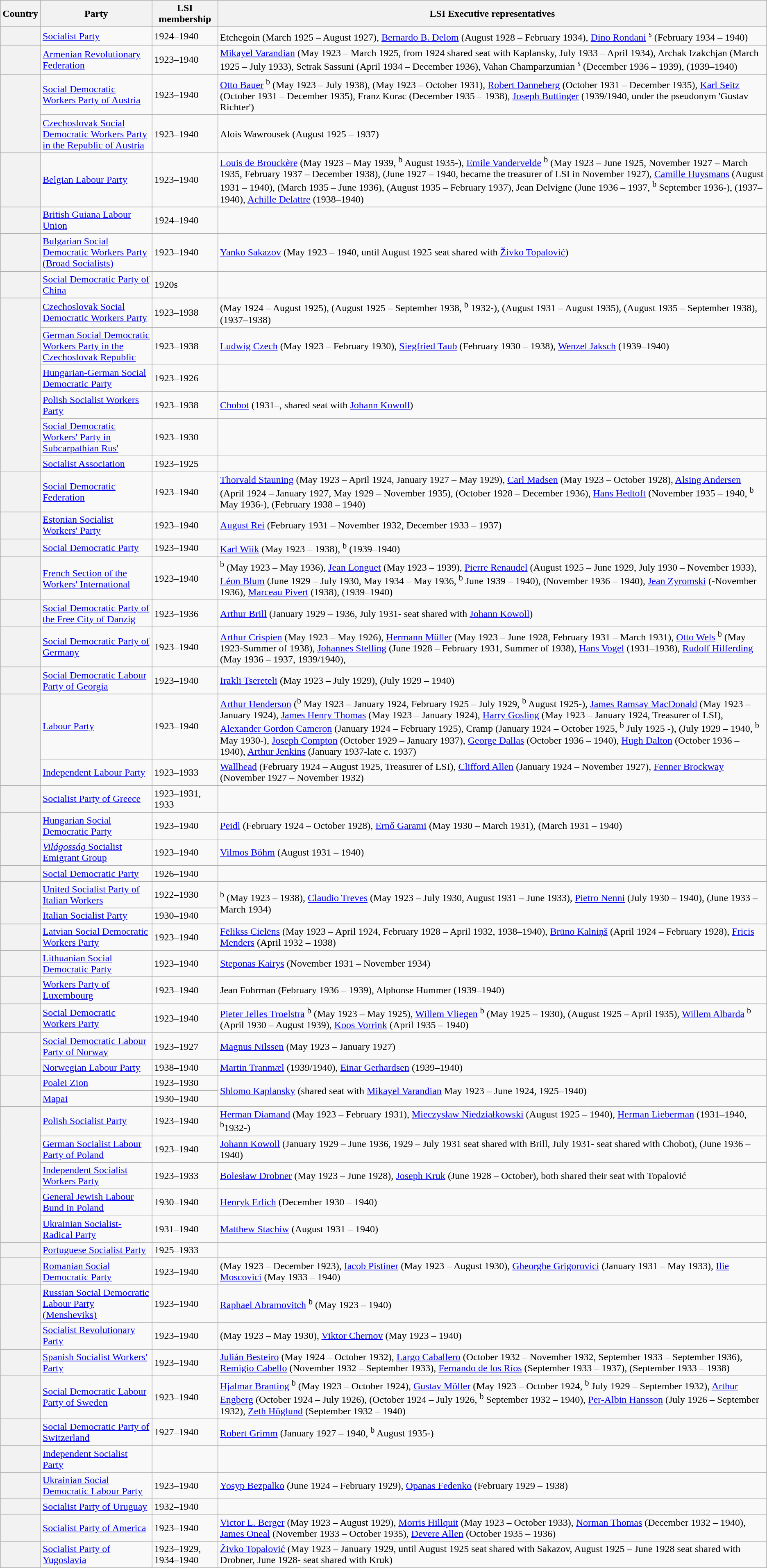<table class=wikitable border=1>
<tr>
<th>Country</th>
<th>Party</th>
<th>LSI membership</th>
<th>LSI Executive representatives</th>
</tr>
<tr>
<th></th>
<td><a href='#'>Socialist Party</a></td>
<td>1924–1940</td>
<td>Etchegoin (March 1925 – August 1927), <a href='#'>Bernardo B. Delom</a> (August 1928 – February 1934), <a href='#'>Dino Rondani</a> <sup>s</sup> (February 1934 – 1940)</td>
</tr>
<tr>
<th></th>
<td><a href='#'>Armenian Revolutionary Federation</a></td>
<td>1923–1940</td>
<td><a href='#'>Mikayel Varandian</a> (May 1923 – March 1925, from 1924 shared seat with Kaplansky, July 1933 – April 1934), Archak Izakchjan (March 1925 – July 1933), Setrak Sassuni (April 1934 – December 1936), Vahan Champarzumian <sup>s</sup> (December 1936 – 1939),  (1939–1940)</td>
</tr>
<tr>
<th rowspan=2></th>
<td><a href='#'>Social Democratic Workers Party of Austria</a></td>
<td>1923–1940</td>
<td><a href='#'>Otto Bauer</a> <sup>b</sup> (May 1923 – July 1938),  (May 1923 – October 1931), <a href='#'>Robert Danneberg</a> (October 1931 – December 1935), <a href='#'>Karl Seitz</a> (October 1931 – December 1935), Franz Korac (December 1935 – 1938), <a href='#'>Joseph Buttinger</a> (1939/1940, under the pseudonym 'Gustav Richter')</td>
</tr>
<tr>
<td><a href='#'>Czechoslovak Social Democratic Workers Party in the Republic of Austria</a></td>
<td>1923–1940</td>
<td>Alois Wawrousek (August 1925 – 1937)</td>
</tr>
<tr>
<th></th>
<td><a href='#'>Belgian Labour Party</a></td>
<td>1923–1940</td>
<td><a href='#'>Louis de Brouckère</a> (May 1923 – May 1939, <sup>b</sup> August 1935-), <a href='#'>Emile Vandervelde</a> <sup>b</sup> (May 1923 – June 1925, November 1927 – March 1935, February 1937 – December 1938),  (June 1927 – 1940, became the treasurer of LSI in November 1927), <a href='#'>Camille Huysmans</a> (August 1931 – 1940),  (March 1935 – June 1936),  (August 1935 – February 1937), Jean Delvigne (June 1936 – 1937, <sup>b</sup> September 1936-),  (1937–1940), <a href='#'>Achille Delattre</a> (1938–1940)</td>
</tr>
<tr>
<th></th>
<td><a href='#'>British Guiana Labour Union</a></td>
<td>1924–1940</td>
<td></td>
</tr>
<tr>
<th></th>
<td><a href='#'>Bulgarian Social Democratic Workers Party (Broad Socialists)</a></td>
<td>1923–1940</td>
<td><a href='#'>Yanko Sakazov</a> (May 1923 – 1940, until August 1925 seat shared with <a href='#'>Živko Topalović</a>)</td>
</tr>
<tr>
<th></th>
<td><a href='#'>Social Democratic Party of China</a></td>
<td>1920s</td>
<td></td>
</tr>
<tr>
<th rowspan=6></th>
<td><a href='#'>Czechoslovak Social Democratic Workers Party</a></td>
<td>1923–1938</td>
<td> (May 1924 – August 1925),  (August 1925 – September 1938, <sup>b</sup> 1932-),  (August 1931 – August 1935),  (August 1935 – September 1938),  (1937–1938)</td>
</tr>
<tr>
<td><a href='#'>German Social Democratic Workers Party in the Czechoslovak Republic</a></td>
<td>1923–1938</td>
<td><a href='#'>Ludwig Czech</a> (May 1923 – February 1930), <a href='#'>Siegfried Taub</a> (February 1930 – 1938), <a href='#'>Wenzel Jaksch</a> (1939–1940)</td>
</tr>
<tr>
<td><a href='#'>Hungarian-German Social Democratic Party</a></td>
<td>1923–1926</td>
<td></td>
</tr>
<tr>
<td><a href='#'>Polish Socialist Workers Party</a></td>
<td>1923–1938</td>
<td><a href='#'>Chobot</a> (1931–, shared seat with <a href='#'>Johann Kowoll</a>)</td>
</tr>
<tr>
<td><a href='#'>Social Democratic Workers' Party in Subcarpathian Rus'</a></td>
<td>1923–1930</td>
<td></td>
</tr>
<tr>
<td><a href='#'>Socialist Association</a></td>
<td>1923–1925</td>
<td></td>
</tr>
<tr>
<th></th>
<td><a href='#'>Social Democratic Federation</a></td>
<td>1923–1940</td>
<td><a href='#'>Thorvald Stauning</a> (May 1923 – April 1924, January 1927 – May 1929), <a href='#'>Carl Madsen</a> (May 1923 – October 1928), <a href='#'>Alsing Andersen</a> (April 1924 – January 1927, May 1929 – November 1935),  (October 1928 – December 1936), <a href='#'>Hans Hedtoft</a> (November 1935 – 1940, <sup>b</sup> May 1936-),  (February 1938 – 1940)</td>
</tr>
<tr>
<th></th>
<td><a href='#'>Estonian Socialist Workers' Party</a></td>
<td>1923–1940</td>
<td><a href='#'>August Rei</a> (February 1931 – November 1932, December 1933 – 1937)</td>
</tr>
<tr>
<th></th>
<td><a href='#'>Social Democratic Party</a></td>
<td>1923–1940</td>
<td><a href='#'>Karl Wiik</a> (May 1923 – 1938),  <sup>b</sup> (1939–1940)</td>
</tr>
<tr>
<th></th>
<td><a href='#'>French Section of the Workers' International</a></td>
<td>1923–1940</td>
<td> <sup>b</sup> (May 1923 – May 1936), <a href='#'>Jean Longuet</a> (May 1923 – 1939), <a href='#'>Pierre Renaudel</a> (August 1925 – June 1929, July 1930 – November 1933), <a href='#'>Léon Blum</a> (June 1929 – July 1930, May 1934 – May 1936, <sup>b</sup> June 1939 – 1940),  (November 1936 – 1940), <a href='#'>Jean Zyromski</a> (-November 1936), <a href='#'>Marceau Pivert</a> (1938),  (1939–1940)</td>
</tr>
<tr>
<th></th>
<td><a href='#'>Social Democratic Party of the Free City of Danzig</a></td>
<td>1923–1936</td>
<td><a href='#'>Arthur Brill</a> (January 1929 – 1936, July 1931- seat shared with <a href='#'>Johann Kowoll</a>)</td>
</tr>
<tr>
<th></th>
<td><a href='#'>Social Democratic Party of Germany</a></td>
<td>1923–1940</td>
<td><a href='#'>Arthur Crispien</a> (May 1923 – May 1926), <a href='#'>Hermann Müller</a> (May 1923 – June 1928, February 1931 – March 1931), <a href='#'>Otto Wels</a> <sup>b</sup> (May 1923-Summer of 1938), <a href='#'>Johannes Stelling</a> (June 1928 – February 1931, Summer of 1938), <a href='#'>Hans Vogel</a> (1931–1938), <a href='#'>Rudolf Hilferding</a> (May 1936 – 1937, 1939/1940),</td>
</tr>
<tr>
<th></th>
<td><a href='#'>Social Democratic Labour Party of Georgia</a></td>
<td>1923–1940</td>
<td><a href='#'>Irakli Tsereteli</a> (May 1923 – July 1929),  (July 1929 – 1940)</td>
</tr>
<tr>
<th rowspan=2></th>
<td><a href='#'>Labour Party</a></td>
<td>1923–1940</td>
<td><a href='#'>Arthur Henderson</a> (<sup>b</sup> May 1923 – January 1924, February 1925 – July 1929, <sup>b</sup> August 1925-), <a href='#'>James Ramsay MacDonald</a> (May 1923 – January 1924), <a href='#'>James Henry Thomas</a> (May 1923 – January 1924), <a href='#'>Harry Gosling</a> (May 1923 – January 1924, Treasurer of LSI), <a href='#'>Alexander Gordon Cameron</a> (January 1924 – February 1925), Cramp (January 1924 – October 1925, <sup>b</sup> July 1925 -),  (July 1929 – 1940, <sup>b</sup> May 1930-), <a href='#'>Joseph Compton</a> (October 1929 – January 1937), <a href='#'>George Dallas</a> (October 1936 – 1940), <a href='#'>Hugh Dalton</a> (October 1936 – 1940), <a href='#'>Arthur Jenkins</a> (January 1937-late c. 1937)</td>
</tr>
<tr>
<td><a href='#'>Independent Labour Party</a></td>
<td>1923–1933</td>
<td><a href='#'>Wallhead</a> (February 1924 – August 1925, Treasurer of LSI), <a href='#'>Clifford Allen</a> (January 1924 – November 1927), <a href='#'>Fenner Brockway</a> (November 1927 – November 1932)</td>
</tr>
<tr>
<th></th>
<td><a href='#'>Socialist Party of Greece</a></td>
<td>1923–1931, 1933</td>
<td></td>
</tr>
<tr>
<th rowspan=2></th>
<td><a href='#'>Hungarian Social Democratic Party</a></td>
<td>1923–1940</td>
<td><a href='#'>Peidl</a> (February 1924 – October 1928), <a href='#'>Ernő Garami</a> (May 1930 – March 1931),  (March 1931 – 1940)</td>
</tr>
<tr>
<td><a href='#'><em>Világosság</em> Socialist Emigrant Group</a></td>
<td>1923–1940</td>
<td><a href='#'>Vilmos Böhm</a> (August 1931 – 1940)</td>
</tr>
<tr>
<th></th>
<td><a href='#'>Social Democratic Party</a></td>
<td>1926–1940</td>
<td></td>
</tr>
<tr>
<th rowspan=2></th>
<td><a href='#'>United Socialist Party of Italian Workers</a></td>
<td>1922–1930</td>
<td rowspan="2"> <sup>b</sup> (May 1923 – 1938), <a href='#'>Claudio Treves</a> (May 1923 – July 1930, August 1931 – June 1933), <a href='#'>Pietro Nenni</a> (July 1930 – 1940),  (June 1933 – March 1934)</td>
</tr>
<tr>
<td><a href='#'>Italian Socialist Party</a></td>
<td>1930–1940</td>
</tr>
<tr>
<th></th>
<td><a href='#'>Latvian Social Democratic Workers Party</a></td>
<td>1923–1940</td>
<td><a href='#'>Fēlikss Cielēns</a> (May 1923 – April 1924, February 1928 – April 1932, 1938–1940), <a href='#'>Brūno Kalniņš</a> (April 1924 – February 1928), <a href='#'>Fricis Menders</a> (April 1932 – 1938)</td>
</tr>
<tr>
<th></th>
<td><a href='#'>Lithuanian Social Democratic Party</a></td>
<td>1923–1940</td>
<td><a href='#'>Steponas Kairys</a> (November 1931 – November 1934)</td>
</tr>
<tr>
<th></th>
<td><a href='#'>Workers Party of Luxembourg</a></td>
<td>1923–1940</td>
<td>Jean Fohrman (February 1936 – 1939), Alphonse Hummer (1939–1940)</td>
</tr>
<tr>
<th></th>
<td><a href='#'>Social Democratic Workers Party</a></td>
<td>1923–1940</td>
<td><a href='#'>Pieter Jelles Troelstra</a> <sup>b</sup> (May 1923 – May 1925), <a href='#'>Willem Vliegen</a> <sup>b</sup> (May 1925 – 1930),  (August 1925 – April 1935), <a href='#'>Willem Albarda</a> <sup>b</sup> (April 1930 – August 1939), <a href='#'>Koos Vorrink</a> (April 1935 – 1940)</td>
</tr>
<tr>
<th rowspan=2></th>
<td><a href='#'>Social Democratic Labour Party of Norway</a></td>
<td>1923–1927</td>
<td><a href='#'>Magnus Nilssen</a> (May 1923 – January 1927)</td>
</tr>
<tr>
<td><a href='#'>Norwegian Labour Party</a></td>
<td>1938–1940</td>
<td><a href='#'>Martin Tranmæl</a> (1939/1940), <a href='#'>Einar Gerhardsen</a> (1939–1940)</td>
</tr>
<tr>
<th rowspan=2></th>
<td><a href='#'>Poalei Zion</a></td>
<td>1923–1930</td>
<td rowspan=2><a href='#'>Shlomo Kaplansky</a> (shared seat with <a href='#'>Mikayel Varandian</a> May 1923 – June 1924, 1925–1940)</td>
</tr>
<tr>
<td><a href='#'>Mapai</a></td>
<td>1930–1940</td>
</tr>
<tr>
<th rowspan=5></th>
<td><a href='#'>Polish Socialist Party</a></td>
<td>1923–1940</td>
<td><a href='#'>Herman Diamand</a> (May 1923 – February 1931), <a href='#'>Mieczysław Niedziałkowski</a> (August 1925 – 1940), <a href='#'>Herman Lieberman</a> (1931–1940, <sup>b</sup>1932-)</td>
</tr>
<tr>
<td><a href='#'>German Socialist Labour Party of Poland</a></td>
<td>1923–1940</td>
<td><a href='#'>Johann Kowoll</a> (January 1929 – June 1936, 1929 – July 1931 seat shared with Brill, July 1931- seat shared with Chobot),  (June 1936 – 1940)</td>
</tr>
<tr>
<td><a href='#'>Independent Socialist Workers Party</a></td>
<td>1923–1933</td>
<td><a href='#'>Bolesław Drobner</a> (May 1923 – June 1928), <a href='#'>Joseph Kruk</a> (June 1928 – October), both shared their seat with Topalović</td>
</tr>
<tr>
<td><a href='#'>General Jewish Labour Bund in Poland</a></td>
<td>1930–1940</td>
<td><a href='#'>Henryk Erlich</a> (December 1930 – 1940)</td>
</tr>
<tr>
<td><a href='#'>Ukrainian Socialist-Radical Party</a></td>
<td>1931–1940</td>
<td><a href='#'>Matthew Stachiw</a> (August 1931 – 1940)</td>
</tr>
<tr>
<th></th>
<td><a href='#'>Portuguese Socialist Party</a></td>
<td>1925–1933</td>
<td></td>
</tr>
<tr>
<th></th>
<td><a href='#'>Romanian Social Democratic Party</a></td>
<td>1923–1940</td>
<td> (May 1923 – December 1923), <a href='#'>Iacob Pistiner</a> (May 1923 – August 1930), <a href='#'>Gheorghe Grigorovici</a> (January 1931 – May 1933), <a href='#'>Ilie Moscovici</a> (May 1933 – 1940)</td>
</tr>
<tr>
<th rowspan=2></th>
<td><a href='#'>Russian Social Democratic Labour Party (Mensheviks)</a></td>
<td>1923–1940</td>
<td><a href='#'>Raphael Abramovitch</a> <sup>b</sup> (May 1923 – 1940)</td>
</tr>
<tr>
<td><a href='#'>Socialist Revolutionary Party</a></td>
<td>1923–1940</td>
<td> (May 1923 – May 1930), <a href='#'>Viktor Chernov</a> (May 1923 – 1940)</td>
</tr>
<tr>
<th></th>
<td><a href='#'>Spanish Socialist Workers' Party</a></td>
<td>1923–1940</td>
<td><a href='#'>Julián Besteiro</a> (May 1924 – October 1932), <a href='#'>Largo Caballero</a> (October 1932 – November 1932, September 1933 – September 1936), <a href='#'>Remigio Cabello</a> (November 1932 – September 1933), <a href='#'>Fernando de los Ríos</a> (September 1933 – 1937),  (September 1933 – 1938)</td>
</tr>
<tr>
<th></th>
<td><a href='#'>Social Democratic Labour Party of Sweden</a></td>
<td>1923–1940</td>
<td><a href='#'>Hjalmar Branting</a> <sup>b</sup> (May 1923 – October 1924), <a href='#'>Gustav Möller</a> (May 1923 – October 1924, <sup>b</sup> July 1929 – September 1932), <a href='#'>Arthur Engberg</a> (October 1924 – July 1926),  (October 1924 – July 1926, <sup>b</sup> September 1932 – 1940), <a href='#'>Per-Albin Hansson</a> (July 1926 – September 1932), <a href='#'>Zeth Höglund</a> (September 1932 – 1940)</td>
</tr>
<tr>
<th></th>
<td><a href='#'>Social Democratic Party of Switzerland</a></td>
<td>1927–1940</td>
<td><a href='#'>Robert Grimm</a> (January 1927 – 1940, <sup>b</sup> August 1935-)</td>
</tr>
<tr>
<th></th>
<td><a href='#'>Independent Socialist Party</a></td>
<td></td>
<td></td>
</tr>
<tr>
<th></th>
<td><a href='#'>Ukrainian Social Democratic Labour Party</a></td>
<td>1923–1940</td>
<td><a href='#'>Yosyp Bezpalko</a> (June 1924 – February 1929), <a href='#'>Opanas Fedenko</a> (February 1929 – 1938)</td>
</tr>
<tr>
<th></th>
<td><a href='#'>Socialist Party of Uruguay</a></td>
<td>1932–1940</td>
<td></td>
</tr>
<tr>
<th></th>
<td><a href='#'>Socialist Party of America</a></td>
<td>1923–1940</td>
<td><a href='#'>Victor L. Berger</a> (May 1923 – August 1929), <a href='#'>Morris Hillquit</a> (May 1923 – October 1933), <a href='#'>Norman Thomas</a> (December 1932 – 1940), <a href='#'>James Oneal</a> (November 1933 – October 1935), <a href='#'>Devere Allen</a> (October 1935 – 1936)</td>
</tr>
<tr>
<th></th>
<td><a href='#'>Socialist Party of Yugoslavia</a></td>
<td>1923–1929, 1934–1940</td>
<td><a href='#'>Živko Topalović</a> (May 1923 – January 1929, until August 1925 seat shared with Sakazov, August 1925 – June 1928 seat shared with Drobner, June 1928- seat shared with Kruk)</td>
</tr>
</table>
